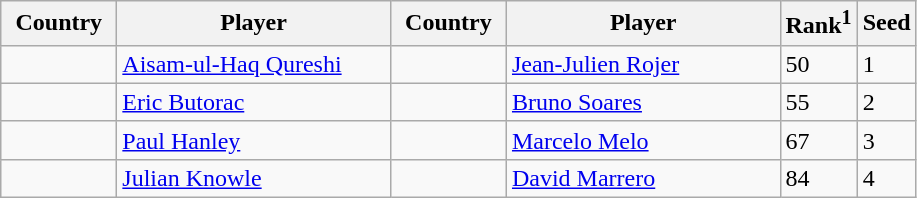<table class="sortable wikitable">
<tr>
<th width="70">Country</th>
<th width="175">Player</th>
<th width="70">Country</th>
<th width="175">Player</th>
<th>Rank<sup>1</sup></th>
<th>Seed</th>
</tr>
<tr>
<td></td>
<td><a href='#'>Aisam-ul-Haq Qureshi</a></td>
<td></td>
<td><a href='#'>Jean-Julien Rojer</a></td>
<td>50</td>
<td>1</td>
</tr>
<tr>
<td></td>
<td><a href='#'>Eric Butorac</a></td>
<td></td>
<td><a href='#'>Bruno Soares</a></td>
<td>55</td>
<td>2</td>
</tr>
<tr>
<td></td>
<td><a href='#'>Paul Hanley</a></td>
<td></td>
<td><a href='#'>Marcelo Melo</a></td>
<td>67</td>
<td>3</td>
</tr>
<tr>
<td></td>
<td><a href='#'>Julian Knowle</a></td>
<td></td>
<td><a href='#'>David Marrero</a></td>
<td>84</td>
<td>4</td>
</tr>
</table>
